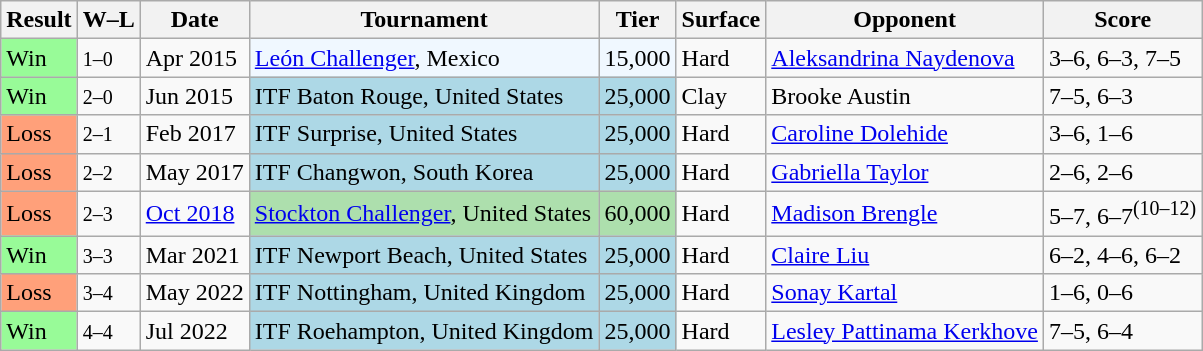<table class="sortable wikitable">
<tr>
<th>Result</th>
<th class="unsortable">W–L</th>
<th>Date</th>
<th>Tournament</th>
<th>Tier</th>
<th>Surface</th>
<th>Opponent</th>
<th class="unsortable">Score</th>
</tr>
<tr>
<td style="background:#98fb98;">Win</td>
<td><small>1–0</small></td>
<td>Apr 2015</td>
<td style="background:#f0f8ff;"><a href='#'>León Challenger</a>, Mexico</td>
<td style="background:#f0f8ff;">15,000</td>
<td>Hard</td>
<td> <a href='#'>Aleksandrina Naydenova</a></td>
<td>3–6, 6–3, 7–5</td>
</tr>
<tr>
<td style="background:#98fb98;">Win</td>
<td><small>2–0</small></td>
<td>Jun 2015</td>
<td style="background:lightblue;">ITF Baton Rouge, United States</td>
<td style="background:lightblue;">25,000</td>
<td>Clay</td>
<td> Brooke Austin</td>
<td>7–5, 6–3</td>
</tr>
<tr>
<td style="background:#ffa07a;">Loss</td>
<td><small>2–1</small></td>
<td>Feb 2017</td>
<td style="background:lightblue;">ITF Surprise, United States</td>
<td style="background:lightblue;">25,000</td>
<td>Hard</td>
<td> <a href='#'>Caroline Dolehide</a></td>
<td>3–6, 1–6</td>
</tr>
<tr>
<td style="background:#ffa07a;">Loss</td>
<td><small>2–2</small></td>
<td>May 2017</td>
<td style="background:lightblue;">ITF Changwon, South Korea</td>
<td style="background:lightblue;">25,000</td>
<td>Hard</td>
<td> <a href='#'>Gabriella Taylor</a></td>
<td>2–6, 2–6</td>
</tr>
<tr>
<td style="background:#ffa07a;">Loss</td>
<td><small>2–3</small></td>
<td><a href='#'>Oct 2018</a></td>
<td style="background:#addfad;"><a href='#'>Stockton Challenger</a>, United States</td>
<td style="background:#addfad;">60,000</td>
<td>Hard</td>
<td> <a href='#'>Madison Brengle</a></td>
<td>5–7, 6–7<sup>(10–12)</sup></td>
</tr>
<tr>
<td style="background:#98fb98;">Win</td>
<td><small>3–3</small></td>
<td>Mar 2021</td>
<td style="background:lightblue;">ITF Newport Beach, United States</td>
<td style="background:lightblue;">25,000</td>
<td>Hard</td>
<td> <a href='#'>Claire Liu</a></td>
<td>6–2, 4–6, 6–2</td>
</tr>
<tr>
<td style="background:#ffa07a;">Loss</td>
<td><small>3–4</small></td>
<td>May 2022</td>
<td style="background:lightblue;">ITF Nottingham, United Kingdom</td>
<td style="background:lightblue;">25,000</td>
<td>Hard</td>
<td> <a href='#'>Sonay Kartal</a></td>
<td>1–6, 0–6</td>
</tr>
<tr>
<td style="background:#98fb98;">Win</td>
<td><small>4–4</small></td>
<td>Jul 2022</td>
<td bgcolor=lightblue>ITF Roehampton, United Kingdom</td>
<td bgcolor=lightblue>25,000</td>
<td>Hard</td>
<td> <a href='#'>Lesley Pattinama Kerkhove</a></td>
<td>7–5, 6–4</td>
</tr>
</table>
